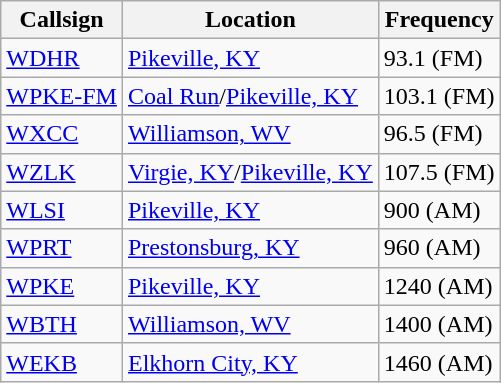<table class="wikitable">
<tr>
<th>Callsign</th>
<th>Location</th>
<th>Frequency</th>
</tr>
<tr>
<td><a href='#'>WDHR</a></td>
<td><a href='#'>Pikeville, KY</a></td>
<td>93.1 (FM)</td>
</tr>
<tr>
<td><a href='#'>WPKE-FM</a></td>
<td><a href='#'>Coal Run</a>/<a href='#'>Pikeville, KY</a></td>
<td>103.1 (FM)</td>
</tr>
<tr>
<td><a href='#'>WXCC</a></td>
<td><a href='#'>Williamson, WV</a></td>
<td>96.5 (FM)</td>
</tr>
<tr>
<td><a href='#'>WZLK</a></td>
<td><a href='#'>Virgie, KY</a>/<a href='#'>Pikeville, KY</a></td>
<td>107.5 (FM)</td>
</tr>
<tr>
<td><a href='#'>WLSI</a></td>
<td><a href='#'>Pikeville, KY</a></td>
<td>900 (AM)</td>
</tr>
<tr>
<td><a href='#'>WPRT</a></td>
<td><a href='#'>Prestonsburg, KY</a></td>
<td>960 (AM)</td>
</tr>
<tr>
<td><a href='#'>WPKE</a></td>
<td><a href='#'>Pikeville, KY</a></td>
<td>1240 (AM)</td>
</tr>
<tr>
<td><a href='#'>WBTH</a></td>
<td><a href='#'>Williamson, WV</a></td>
<td>1400 (AM)</td>
</tr>
<tr>
<td><a href='#'>WEKB</a></td>
<td><a href='#'>Elkhorn City, KY</a></td>
<td>1460 (AM)</td>
</tr>
</table>
